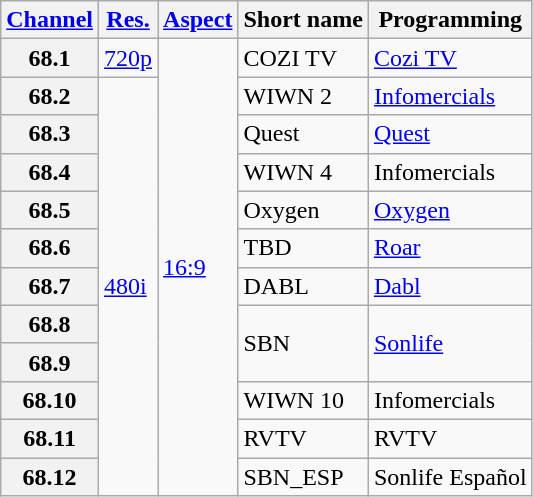<table class="wikitable">
<tr>
<th scope = "col"><a href='#'>Channel</a></th>
<th scope = "col"><a href='#'>Res.</a></th>
<th scope = "col"><a href='#'>Aspect</a></th>
<th scope = "col">Short name</th>
<th scope = "col">Programming</th>
</tr>
<tr>
<th scope = "row">68.1</th>
<td><a href='#'>720p</a></td>
<td rowspan=12><a href='#'>16:9</a></td>
<td>COZI TV</td>
<td><a href='#'>Cozi TV</a></td>
</tr>
<tr>
<th scope = "row">68.2</th>
<td rowspan=11><a href='#'>480i</a></td>
<td>WIWN 2</td>
<td><a href='#'>Infomercials</a></td>
</tr>
<tr>
<th scope = "row">68.3</th>
<td>Quest</td>
<td><a href='#'>Quest</a></td>
</tr>
<tr>
<th scope = "row">68.4</th>
<td>WIWN 4</td>
<td>Infomercials</td>
</tr>
<tr>
<th scope = "row">68.5</th>
<td>Oxygen</td>
<td><a href='#'>Oxygen</a></td>
</tr>
<tr>
<th scope = "row">68.6</th>
<td>TBD</td>
<td><a href='#'>Roar</a></td>
</tr>
<tr>
<th scope = "row">68.7</th>
<td>DABL</td>
<td><a href='#'>Dabl</a></td>
</tr>
<tr>
<th scope = "row">68.8</th>
<td rowspan="2">SBN</td>
<td rowspan="2"><a href='#'>Sonlife</a></td>
</tr>
<tr>
<th scope = "row">68.9</th>
</tr>
<tr>
<th scope = "row">68.10</th>
<td>WIWN 10</td>
<td>Infomercials</td>
</tr>
<tr>
<th scope = "row">68.11</th>
<td>RVTV</td>
<td>RVTV</td>
</tr>
<tr>
<th scope = "row">68.12</th>
<td>SBN_ESP</td>
<td>Sonlife Español</td>
</tr>
</table>
